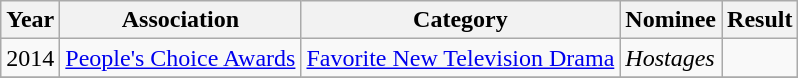<table class="wikitable sortable">
<tr>
<th>Year</th>
<th>Association</th>
<th>Category</th>
<th>Nominee</th>
<th>Result</th>
</tr>
<tr>
<td>2014</td>
<td><a href='#'>People's Choice Awards</a></td>
<td><a href='#'>Favorite New Television Drama</a></td>
<td><em>Hostages</em></td>
<td></td>
</tr>
<tr>
</tr>
</table>
